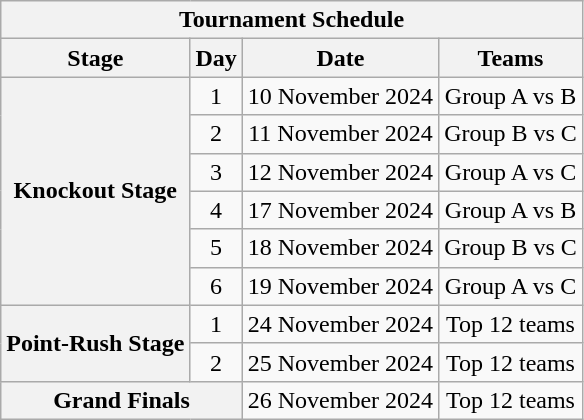<table class="wikitable" style="text-align:center">
<tr>
<th colspan="4">Tournament Schedule</th>
</tr>
<tr>
<th>Stage</th>
<th>Day</th>
<th>Date</th>
<th>Teams</th>
</tr>
<tr>
<th rowspan="6">Knockout Stage</th>
<td>1</td>
<td>10 November 2024</td>
<td>Group A vs B</td>
</tr>
<tr>
<td>2</td>
<td>11 November 2024</td>
<td>Group B vs C</td>
</tr>
<tr>
<td>3</td>
<td>12 November 2024</td>
<td>Group A vs C</td>
</tr>
<tr>
<td>4</td>
<td>17 November 2024</td>
<td>Group A vs B</td>
</tr>
<tr>
<td>5</td>
<td>18 November 2024</td>
<td>Group B vs C</td>
</tr>
<tr>
<td>6</td>
<td>19 November 2024</td>
<td>Group A vs C</td>
</tr>
<tr>
<th rowspan="2">Point-Rush Stage</th>
<td>1</td>
<td>24 November 2024</td>
<td>Top 12 teams</td>
</tr>
<tr>
<td>2</td>
<td>25 November 2024</td>
<td>Top 12 teams</td>
</tr>
<tr>
<th colspan="2">Grand Finals</th>
<td>26 November 2024</td>
<td>Top 12 teams</td>
</tr>
</table>
